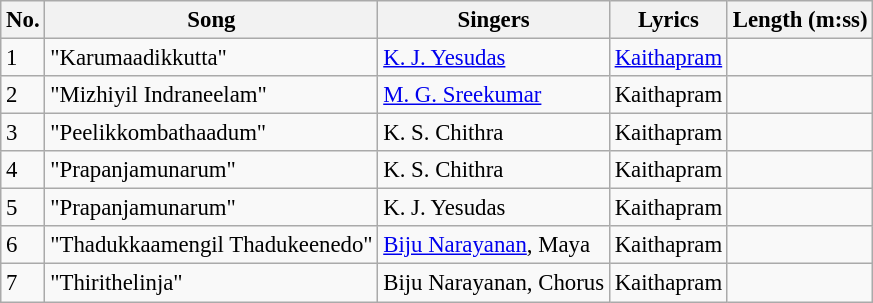<table class="wikitable" style="font-size:95%;">
<tr>
<th>No.</th>
<th>Song</th>
<th>Singers</th>
<th>Lyrics</th>
<th>Length (m:ss)</th>
</tr>
<tr>
<td>1</td>
<td>"Karumaadikkutta"</td>
<td><a href='#'>K. J. Yesudas</a></td>
<td><a href='#'>Kaithapram</a></td>
<td></td>
</tr>
<tr>
<td>2</td>
<td>"Mizhiyil Indraneelam"</td>
<td><a href='#'>M. G. Sreekumar</a></td>
<td>Kaithapram</td>
<td></td>
</tr>
<tr>
<td>3</td>
<td>"Peelikkombathaadum"</td>
<td>K. S. Chithra</td>
<td>Kaithapram</td>
<td></td>
</tr>
<tr>
<td>4</td>
<td>"Prapanjamunarum"</td>
<td>K. S. Chithra</td>
<td>Kaithapram</td>
<td></td>
</tr>
<tr>
<td>5</td>
<td>"Prapanjamunarum"</td>
<td>K. J. Yesudas</td>
<td>Kaithapram</td>
<td></td>
</tr>
<tr>
<td>6</td>
<td>"Thadukkaamengil Thadukeenedo"</td>
<td><a href='#'>Biju Narayanan</a>, Maya</td>
<td>Kaithapram</td>
<td></td>
</tr>
<tr>
<td>7</td>
<td>"Thirithelinja"</td>
<td>Biju Narayanan, Chorus</td>
<td>Kaithapram</td>
<td></td>
</tr>
</table>
